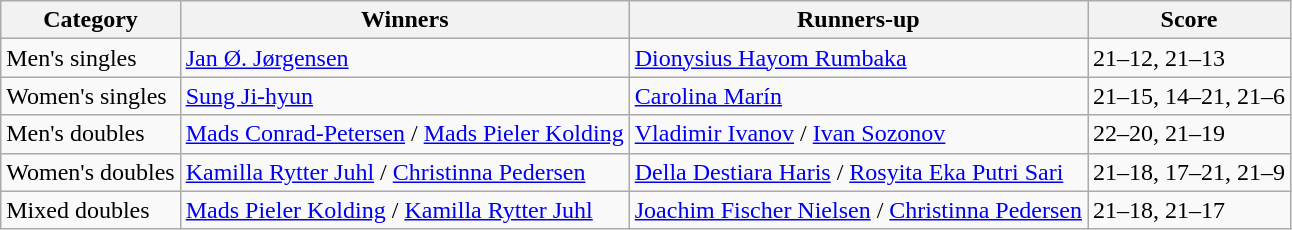<table class=wikitable style="white-space:nowrap;">
<tr>
<th>Category</th>
<th>Winners</th>
<th>Runners-up</th>
<th>Score</th>
</tr>
<tr>
<td>Men's singles</td>
<td> <a href='#'>Jan Ø. Jørgensen</a></td>
<td> <a href='#'>Dionysius Hayom Rumbaka</a></td>
<td>21–12, 21–13</td>
</tr>
<tr>
<td>Women's singles</td>
<td> <a href='#'>Sung Ji-hyun</a></td>
<td> <a href='#'>Carolina Marín</a></td>
<td>21–15, 14–21, 21–6</td>
</tr>
<tr>
<td>Men's doubles</td>
<td> <a href='#'>Mads Conrad-Petersen</a> / <a href='#'>Mads Pieler Kolding</a></td>
<td> <a href='#'>Vladimir Ivanov</a> / <a href='#'>Ivan Sozonov</a></td>
<td>22–20, 21–19</td>
</tr>
<tr>
<td>Women's doubles</td>
<td> <a href='#'>Kamilla Rytter Juhl</a> / <a href='#'>Christinna Pedersen</a></td>
<td> <a href='#'>Della Destiara Haris</a> / <a href='#'>Rosyita Eka Putri Sari</a></td>
<td>21–18, 17–21, 21–9</td>
</tr>
<tr>
<td>Mixed doubles</td>
<td> <a href='#'>Mads Pieler Kolding</a> / <a href='#'>Kamilla Rytter Juhl</a></td>
<td> <a href='#'>Joachim Fischer Nielsen</a> / <a href='#'>Christinna Pedersen</a></td>
<td>21–18, 21–17</td>
</tr>
</table>
